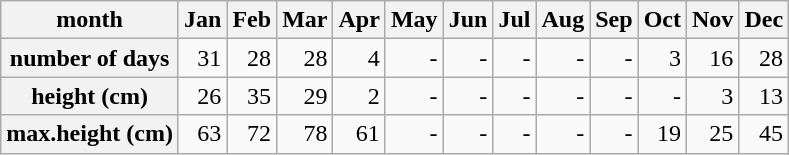<table class="wikitable" style="text-align:right;">
<tr>
<th>month</th>
<th>Jan</th>
<th>Feb</th>
<th>Mar</th>
<th>Apr</th>
<th>May</th>
<th>Jun</th>
<th>Jul</th>
<th>Aug</th>
<th>Sep</th>
<th>Oct</th>
<th>Nov</th>
<th>Dec</th>
</tr>
<tr>
<th>number of days</th>
<td>31</td>
<td>28</td>
<td>28</td>
<td>4</td>
<td>-</td>
<td>-</td>
<td>-</td>
<td>-</td>
<td>-</td>
<td>3</td>
<td>16</td>
<td>28</td>
</tr>
<tr>
<th>height (cm)</th>
<td>26</td>
<td>35</td>
<td>29</td>
<td>2</td>
<td>-</td>
<td>-</td>
<td>-</td>
<td>-</td>
<td>-</td>
<td>-</td>
<td>3</td>
<td>13</td>
</tr>
<tr>
<th>max.height (cm)</th>
<td>63</td>
<td>72</td>
<td>78</td>
<td>61</td>
<td>-</td>
<td>-</td>
<td>-</td>
<td>-</td>
<td>-</td>
<td>19</td>
<td>25</td>
<td>45</td>
</tr>
</table>
